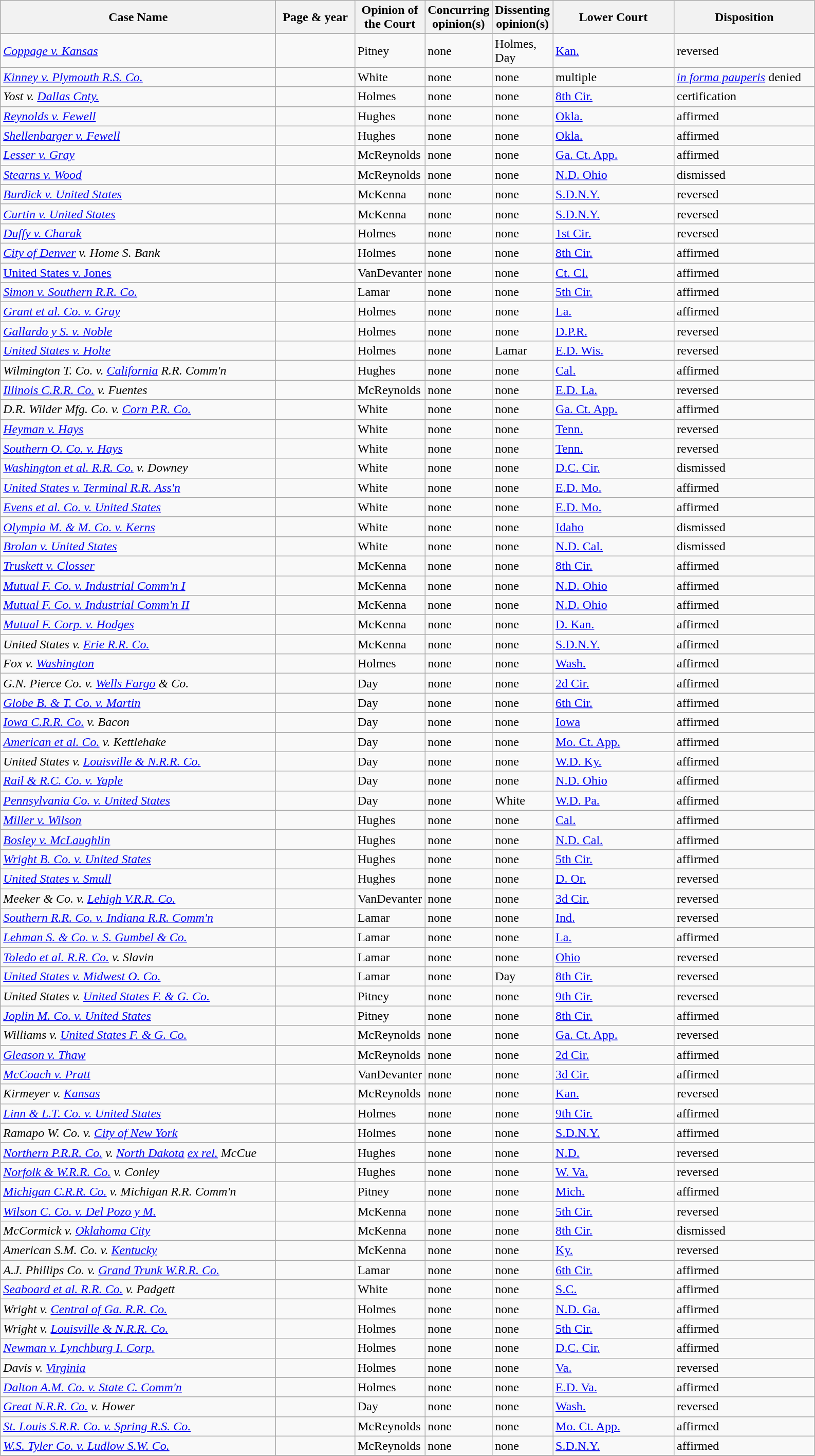<table class="wikitable sortable">
<tr>
<th scope="col" style="width: 350px;">Case Name</th>
<th scope="col" style="width: 95px;">Page & year</th>
<th scope="col" style="width: 10px;">Opinion of the Court</th>
<th scope="col" style="width: 10px;">Concurring opinion(s)</th>
<th scope="col" style="width: 10px;">Dissenting opinion(s)</th>
<th scope="col" style="width: 150px;">Lower Court</th>
<th scope="col" style="width: 175px;">Disposition</th>
</tr>
<tr>
<td><em><a href='#'>Coppage v. Kansas</a></em></td>
<td align="right"></td>
<td>Pitney</td>
<td>none</td>
<td>Holmes, Day</td>
<td><a href='#'>Kan.</a></td>
<td>reversed</td>
</tr>
<tr>
<td><em><a href='#'>Kinney v. Plymouth R.S. Co.</a></em></td>
<td align="right"></td>
<td>White</td>
<td>none</td>
<td>none</td>
<td>multiple</td>
<td><em><a href='#'>in forma pauperis</a></em> denied</td>
</tr>
<tr>
<td><em>Yost v. <a href='#'>Dallas Cnty.</a></em></td>
<td align="right"></td>
<td>Holmes</td>
<td>none</td>
<td>none</td>
<td><a href='#'>8th Cir.</a></td>
<td>certification</td>
</tr>
<tr>
<td><em><a href='#'>Reynolds v. Fewell</a></em></td>
<td align="right"></td>
<td>Hughes</td>
<td>none</td>
<td>none</td>
<td><a href='#'>Okla.</a></td>
<td>affirmed</td>
</tr>
<tr>
<td><em><a href='#'>Shellenbarger v. Fewell</a></em></td>
<td align="right"></td>
<td>Hughes</td>
<td>none</td>
<td>none</td>
<td><a href='#'>Okla.</a></td>
<td>affirmed</td>
</tr>
<tr>
<td><em><a href='#'>Lesser v. Gray</a></em></td>
<td align="right"></td>
<td>McReynolds</td>
<td>none</td>
<td>none</td>
<td><a href='#'>Ga. Ct. App.</a></td>
<td>affirmed</td>
</tr>
<tr>
<td><em><a href='#'>Stearns v. Wood</a></em></td>
<td align="right"></td>
<td>McReynolds</td>
<td>none</td>
<td>none</td>
<td><a href='#'>N.D. Ohio</a></td>
<td>dismissed</td>
</tr>
<tr>
<td><em><a href='#'>Burdick v. United States</a></em></td>
<td align="right"></td>
<td>McKenna</td>
<td>none</td>
<td>none</td>
<td><a href='#'>S.D.N.Y.</a></td>
<td>reversed</td>
</tr>
<tr>
<td><em><a href='#'>Curtin v. United States</a></em></td>
<td align="right"></td>
<td>McKenna</td>
<td>none</td>
<td>none</td>
<td><a href='#'>S.D.N.Y.</a></td>
<td>reversed</td>
</tr>
<tr>
<td><em><a href='#'>Duffy v. Charak</a></em></td>
<td align="right"></td>
<td>Holmes</td>
<td>none</td>
<td>none</td>
<td><a href='#'>1st Cir.</a></td>
<td>reversed</td>
</tr>
<tr>
<td><em><a href='#'>City of Denver</a> v. Home S. Bank</em></td>
<td align="right"></td>
<td>Holmes</td>
<td>none</td>
<td>none</td>
<td><a href='#'>8th Cir.</a></td>
<td>affirmed</td>
</tr>
<tr>
<td><em><a href='#'></em>United States v. Jones<em></a></em></td>
<td align="right"></td>
<td>VanDevanter</td>
<td>none</td>
<td>none</td>
<td><a href='#'>Ct. Cl.</a></td>
<td>affirmed</td>
</tr>
<tr>
<td><em><a href='#'>Simon v. Southern R.R. Co.</a></em></td>
<td align="right"></td>
<td>Lamar</td>
<td>none</td>
<td>none</td>
<td><a href='#'>5th Cir.</a></td>
<td>affirmed</td>
</tr>
<tr>
<td><em><a href='#'>Grant et al. Co. v. Gray</a></em></td>
<td align="right"></td>
<td>Holmes</td>
<td>none</td>
<td>none</td>
<td><a href='#'>La.</a></td>
<td>affirmed</td>
</tr>
<tr>
<td><em><a href='#'>Gallardo y S. v. Noble</a></em></td>
<td align="right"></td>
<td>Holmes</td>
<td>none</td>
<td>none</td>
<td><a href='#'>D.P.R.</a></td>
<td>reversed</td>
</tr>
<tr>
<td><em><a href='#'>United States v. Holte</a></em></td>
<td align="right"></td>
<td>Holmes</td>
<td>none</td>
<td>Lamar</td>
<td><a href='#'>E.D. Wis.</a></td>
<td>reversed</td>
</tr>
<tr>
<td><em>Wilmington T. Co. v. <a href='#'>California</a> R.R. Comm'n</em></td>
<td align="right"></td>
<td>Hughes</td>
<td>none</td>
<td>none</td>
<td><a href='#'>Cal.</a></td>
<td>affirmed</td>
</tr>
<tr>
<td><em><a href='#'>Illinois C.R.R. Co.</a> v. Fuentes</em></td>
<td align="right"></td>
<td>McReynolds</td>
<td>none</td>
<td>none</td>
<td><a href='#'>E.D. La.</a></td>
<td>reversed</td>
</tr>
<tr>
<td><em>D.R. Wilder Mfg. Co. v. <a href='#'>Corn P.R. Co.</a></em></td>
<td align="right"></td>
<td>White</td>
<td>none</td>
<td>none</td>
<td><a href='#'>Ga. Ct. App.</a></td>
<td>affirmed</td>
</tr>
<tr>
<td><em><a href='#'>Heyman v. Hays</a></em></td>
<td align="right"></td>
<td>White</td>
<td>none</td>
<td>none</td>
<td><a href='#'>Tenn.</a></td>
<td>reversed</td>
</tr>
<tr>
<td><em><a href='#'>Southern O. Co. v. Hays</a></em></td>
<td align="right"></td>
<td>White</td>
<td>none</td>
<td>none</td>
<td><a href='#'>Tenn.</a></td>
<td>reversed</td>
</tr>
<tr>
<td><em><a href='#'>Washington et al. R.R. Co.</a> v. Downey</em></td>
<td align="right"></td>
<td>White</td>
<td>none</td>
<td>none</td>
<td><a href='#'>D.C. Cir.</a></td>
<td>dismissed</td>
</tr>
<tr>
<td><em><a href='#'>United States v. Terminal R.R. Ass'n</a></em></td>
<td align="right"></td>
<td>White</td>
<td>none</td>
<td>none</td>
<td><a href='#'>E.D. Mo.</a></td>
<td>affirmed</td>
</tr>
<tr>
<td><em><a href='#'>Evens et al. Co. v. United States</a></em></td>
<td align="right"></td>
<td>White</td>
<td>none</td>
<td>none</td>
<td><a href='#'>E.D. Mo.</a></td>
<td>affirmed</td>
</tr>
<tr>
<td><em><a href='#'>Olympia M. & M. Co. v. Kerns</a></em></td>
<td align="right"></td>
<td>White</td>
<td>none</td>
<td>none</td>
<td><a href='#'>Idaho</a></td>
<td>dismissed</td>
</tr>
<tr>
<td><em><a href='#'>Brolan v. United States</a></em></td>
<td align="right"></td>
<td>White</td>
<td>none</td>
<td>none</td>
<td><a href='#'>N.D. Cal.</a></td>
<td>dismissed</td>
</tr>
<tr>
<td><em><a href='#'>Truskett v. Closser</a></em></td>
<td align="right"></td>
<td>McKenna</td>
<td>none</td>
<td>none</td>
<td><a href='#'>8th Cir.</a></td>
<td>affirmed</td>
</tr>
<tr>
<td><em><a href='#'>Mutual F. Co. v. Industrial Comm'n I</a></em></td>
<td align="right"></td>
<td>McKenna</td>
<td>none</td>
<td>none</td>
<td><a href='#'>N.D. Ohio</a></td>
<td>affirmed</td>
</tr>
<tr>
<td><em><a href='#'>Mutual F. Co. v. Industrial Comm'n II</a></em></td>
<td align="right"></td>
<td>McKenna</td>
<td>none</td>
<td>none</td>
<td><a href='#'>N.D. Ohio</a></td>
<td>affirmed</td>
</tr>
<tr>
<td><em><a href='#'>Mutual F. Corp. v. Hodges</a></em></td>
<td align="right"></td>
<td>McKenna</td>
<td>none</td>
<td>none</td>
<td><a href='#'>D. Kan.</a></td>
<td>affirmed</td>
</tr>
<tr>
<td><em>United States v. <a href='#'>Erie R.R. Co.</a></em></td>
<td align="right"></td>
<td>McKenna</td>
<td>none</td>
<td>none</td>
<td><a href='#'>S.D.N.Y.</a></td>
<td>affirmed</td>
</tr>
<tr>
<td><em>Fox v. <a href='#'>Washington</a></em></td>
<td align="right"></td>
<td>Holmes</td>
<td>none</td>
<td>none</td>
<td><a href='#'>Wash.</a></td>
<td>affirmed</td>
</tr>
<tr>
<td><em>G.N. Pierce Co. v. <a href='#'>Wells Fargo</a> & Co.</em></td>
<td align="right"></td>
<td>Day</td>
<td>none</td>
<td>none</td>
<td><a href='#'>2d Cir.</a></td>
<td>affirmed</td>
</tr>
<tr>
<td><em><a href='#'>Globe B. & T. Co. v. Martin</a></em></td>
<td align="right"></td>
<td>Day</td>
<td>none</td>
<td>none</td>
<td><a href='#'>6th Cir.</a></td>
<td>affirmed</td>
</tr>
<tr>
<td><em><a href='#'>Iowa C.R.R. Co.</a> v. Bacon</em></td>
<td align="right"></td>
<td>Day</td>
<td>none</td>
<td>none</td>
<td><a href='#'>Iowa</a></td>
<td>affirmed</td>
</tr>
<tr>
<td><em><a href='#'>American et al. Co.</a> v. Kettlehake</em></td>
<td align="right"></td>
<td>Day</td>
<td>none</td>
<td>none</td>
<td><a href='#'>Mo. Ct. App.</a></td>
<td>affirmed</td>
</tr>
<tr>
<td><em>United States v. <a href='#'>Louisville & N.R.R. Co.</a></em></td>
<td align="right"></td>
<td>Day</td>
<td>none</td>
<td>none</td>
<td><a href='#'>W.D. Ky.</a></td>
<td>affirmed</td>
</tr>
<tr>
<td><em><a href='#'>Rail & R.C. Co. v. Yaple</a></em></td>
<td align="right"></td>
<td>Day</td>
<td>none</td>
<td>none</td>
<td><a href='#'>N.D. Ohio</a></td>
<td>affirmed</td>
</tr>
<tr>
<td><em><a href='#'>Pennsylvania Co. v. United States</a></em></td>
<td align="right"></td>
<td>Day</td>
<td>none</td>
<td>White</td>
<td><a href='#'>W.D. Pa.</a></td>
<td>affirmed</td>
</tr>
<tr>
<td><em><a href='#'>Miller v. Wilson</a></em></td>
<td align="right"></td>
<td>Hughes</td>
<td>none</td>
<td>none</td>
<td><a href='#'>Cal.</a></td>
<td>affirmed</td>
</tr>
<tr>
<td><em><a href='#'>Bosley v. McLaughlin</a></em></td>
<td align="right"></td>
<td>Hughes</td>
<td>none</td>
<td>none</td>
<td><a href='#'>N.D. Cal.</a></td>
<td>affirmed</td>
</tr>
<tr>
<td><em><a href='#'>Wright B. Co. v. United States</a></em></td>
<td align="right"></td>
<td>Hughes</td>
<td>none</td>
<td>none</td>
<td><a href='#'>5th Cir.</a></td>
<td>affirmed</td>
</tr>
<tr>
<td><em><a href='#'>United States v. Smull</a></em></td>
<td align="right"></td>
<td>Hughes</td>
<td>none</td>
<td>none</td>
<td><a href='#'>D. Or.</a></td>
<td>reversed</td>
</tr>
<tr>
<td><em>Meeker & Co. v. <a href='#'>Lehigh V.R.R. Co.</a></em></td>
<td align="right"></td>
<td>VanDevanter</td>
<td>none</td>
<td>none</td>
<td><a href='#'>3d Cir.</a></td>
<td>reversed</td>
</tr>
<tr>
<td><em><a href='#'>Southern R.R. Co. v. Indiana R.R. Comm'n</a></em></td>
<td align="right"></td>
<td>Lamar</td>
<td>none</td>
<td>none</td>
<td><a href='#'>Ind.</a></td>
<td>reversed</td>
</tr>
<tr>
<td><em><a href='#'>Lehman S. & Co. v. S. Gumbel & Co.</a></em></td>
<td align="right"></td>
<td>Lamar</td>
<td>none</td>
<td>none</td>
<td><a href='#'>La.</a></td>
<td>affirmed</td>
</tr>
<tr>
<td><em><a href='#'>Toledo et al. R.R. Co.</a> v. Slavin</em></td>
<td align="right"></td>
<td>Lamar</td>
<td>none</td>
<td>none</td>
<td><a href='#'>Ohio</a></td>
<td>reversed</td>
</tr>
<tr>
<td><em><a href='#'>United States v. Midwest O. Co.</a></em></td>
<td align="right"></td>
<td>Lamar</td>
<td>none</td>
<td>Day</td>
<td><a href='#'>8th Cir.</a></td>
<td>reversed</td>
</tr>
<tr>
<td><em>United States v. <a href='#'>United States F. & G. Co.</a></em></td>
<td align="right"></td>
<td>Pitney</td>
<td>none</td>
<td>none</td>
<td><a href='#'>9th Cir.</a></td>
<td>reversed</td>
</tr>
<tr>
<td><em><a href='#'>Joplin M. Co. v. United States</a></em></td>
<td align="right"></td>
<td>Pitney</td>
<td>none</td>
<td>none</td>
<td><a href='#'>8th Cir.</a></td>
<td>affirmed</td>
</tr>
<tr>
<td><em>Williams v. <a href='#'>United States F. & G. Co.</a></em></td>
<td align="right"></td>
<td>McReynolds</td>
<td>none</td>
<td>none</td>
<td><a href='#'>Ga. Ct. App.</a></td>
<td>reversed</td>
</tr>
<tr>
<td><em><a href='#'>Gleason v. Thaw</a></em></td>
<td align="right"></td>
<td>McReynolds</td>
<td>none</td>
<td>none</td>
<td><a href='#'>2d Cir.</a></td>
<td>affirmed</td>
</tr>
<tr>
<td><em><a href='#'>McCoach v. Pratt</a></em></td>
<td align="right"></td>
<td>VanDevanter</td>
<td>none</td>
<td>none</td>
<td><a href='#'>3d Cir.</a></td>
<td>affirmed</td>
</tr>
<tr>
<td><em>Kirmeyer v. <a href='#'>Kansas</a></em></td>
<td align="right"></td>
<td>McReynolds</td>
<td>none</td>
<td>none</td>
<td><a href='#'>Kan.</a></td>
<td>reversed</td>
</tr>
<tr>
<td><em><a href='#'>Linn & L.T. Co. v. United States</a></em></td>
<td align="right"></td>
<td>Holmes</td>
<td>none</td>
<td>none</td>
<td><a href='#'>9th Cir.</a></td>
<td>affirmed</td>
</tr>
<tr>
<td><em>Ramapo W. Co. v. <a href='#'>City of New York</a></em></td>
<td align="right"></td>
<td>Holmes</td>
<td>none</td>
<td>none</td>
<td><a href='#'>S.D.N.Y.</a></td>
<td>affirmed</td>
</tr>
<tr>
<td><em><a href='#'>Northern P.R.R. Co.</a> v. <a href='#'>North Dakota</a> <a href='#'>ex rel.</a> McCue</em></td>
<td align="right"></td>
<td>Hughes</td>
<td>none</td>
<td>none</td>
<td><a href='#'>N.D.</a></td>
<td>reversed</td>
</tr>
<tr>
<td><em><a href='#'>Norfolk & W.R.R. Co.</a> v. Conley</em></td>
<td align="right"></td>
<td>Hughes</td>
<td>none</td>
<td>none</td>
<td><a href='#'>W. Va.</a></td>
<td>reversed</td>
</tr>
<tr>
<td><em><a href='#'>Michigan C.R.R. Co.</a> v. Michigan R.R. Comm'n</em></td>
<td align="right"></td>
<td>Pitney</td>
<td>none</td>
<td>none</td>
<td><a href='#'>Mich.</a></td>
<td>affirmed</td>
</tr>
<tr>
<td><em><a href='#'>Wilson C. Co. v. Del Pozo y M.</a></em></td>
<td align="right"></td>
<td>McKenna</td>
<td>none</td>
<td>none</td>
<td><a href='#'>5th Cir.</a></td>
<td>reversed</td>
</tr>
<tr>
<td><em>McCormick v. <a href='#'>Oklahoma City</a></em></td>
<td align="right"></td>
<td>McKenna</td>
<td>none</td>
<td>none</td>
<td><a href='#'>8th Cir.</a></td>
<td>dismissed</td>
</tr>
<tr>
<td><em>American S.M. Co. v. <a href='#'>Kentucky</a></em></td>
<td align="right"></td>
<td>McKenna</td>
<td>none</td>
<td>none</td>
<td><a href='#'>Ky.</a></td>
<td>reversed</td>
</tr>
<tr>
<td><em>A.J. Phillips Co. v. <a href='#'>Grand Trunk W.R.R. Co.</a></em></td>
<td align="right"></td>
<td>Lamar</td>
<td>none</td>
<td>none</td>
<td><a href='#'>6th Cir.</a></td>
<td>affirmed</td>
</tr>
<tr>
<td><em><a href='#'>Seaboard et al. R.R. Co.</a> v. Padgett</em></td>
<td align="right"></td>
<td>White</td>
<td>none</td>
<td>none</td>
<td><a href='#'>S.C.</a></td>
<td>affirmed</td>
</tr>
<tr>
<td><em>Wright v. <a href='#'>Central of Ga. R.R. Co.</a></em></td>
<td align="right"></td>
<td>Holmes</td>
<td>none</td>
<td>none</td>
<td><a href='#'>N.D. Ga.</a></td>
<td>affirmed</td>
</tr>
<tr>
<td><em>Wright v. <a href='#'>Louisville & N.R.R. Co.</a></em></td>
<td align="right"></td>
<td>Holmes</td>
<td>none</td>
<td>none</td>
<td><a href='#'>5th Cir.</a></td>
<td>affirmed</td>
</tr>
<tr>
<td><em><a href='#'>Newman v. Lynchburg I. Corp.</a></em></td>
<td align="right"></td>
<td>Holmes</td>
<td>none</td>
<td>none</td>
<td><a href='#'>D.C. Cir.</a></td>
<td>affirmed</td>
</tr>
<tr>
<td><em>Davis v. <a href='#'>Virginia</a></em></td>
<td align="right"></td>
<td>Holmes</td>
<td>none</td>
<td>none</td>
<td><a href='#'>Va.</a></td>
<td>reversed</td>
</tr>
<tr>
<td><em><a href='#'>Dalton A.M. Co. v. State C. Comm'n</a></em></td>
<td align="right"></td>
<td>Holmes</td>
<td>none</td>
<td>none</td>
<td><a href='#'>E.D. Va.</a></td>
<td>affirmed</td>
</tr>
<tr>
<td><em><a href='#'>Great N.R.R. Co.</a> v. Hower</em></td>
<td align="right"></td>
<td>Day</td>
<td>none</td>
<td>none</td>
<td><a href='#'>Wash.</a></td>
<td>reversed</td>
</tr>
<tr>
<td><em><a href='#'>St. Louis S.R.R. Co. v. Spring R.S. Co.</a></em></td>
<td align="right"></td>
<td>McReynolds</td>
<td>none</td>
<td>none</td>
<td><a href='#'>Mo. Ct. App.</a></td>
<td>affirmed</td>
</tr>
<tr>
<td><em><a href='#'>W.S. Tyler Co. v. Ludlow S.W. Co.</a></em></td>
<td align="right"></td>
<td>McReynolds</td>
<td>none</td>
<td>none</td>
<td><a href='#'>S.D.N.Y.</a></td>
<td>affirmed</td>
</tr>
<tr>
</tr>
</table>
